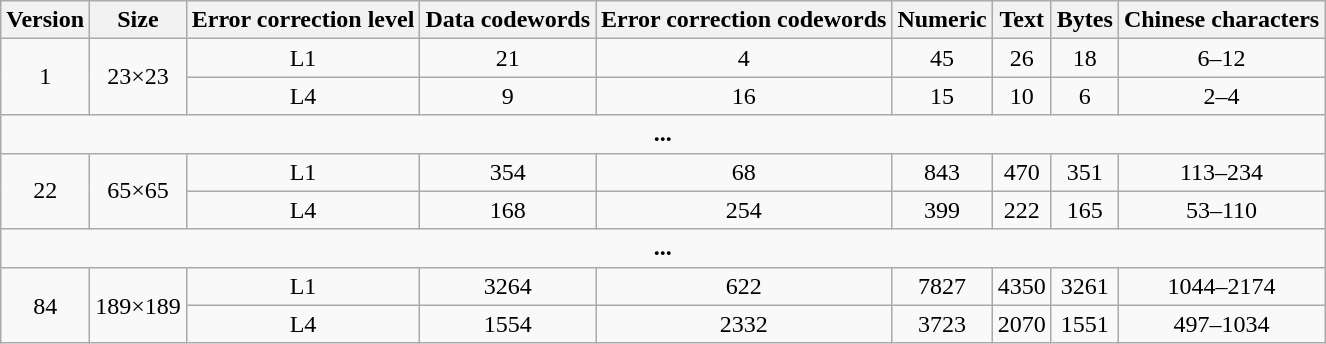<table class="wikitable" border="1" style="text-align:center">
<tr>
<th>Version</th>
<th>Size</th>
<th>Error correction level</th>
<th>Data codewords</th>
<th>Error correction codewords</th>
<th>Numeric</th>
<th>Text</th>
<th>Bytes</th>
<th>Chinese characters</th>
</tr>
<tr>
<td rowspan=2>1</td>
<td rowspan=2>23×23</td>
<td>L1</td>
<td>21</td>
<td>4</td>
<td>45</td>
<td>26</td>
<td>18</td>
<td>6–12</td>
</tr>
<tr>
<td>L4</td>
<td>9</td>
<td>16</td>
<td>15</td>
<td>10</td>
<td>6</td>
<td>2–4</td>
</tr>
<tr>
<td colspan=9><strong>...</strong></td>
</tr>
<tr>
<td rowspan=2>22</td>
<td rowspan=2>65×65</td>
<td>L1</td>
<td>354</td>
<td>68</td>
<td>843</td>
<td>470</td>
<td>351</td>
<td>113–234</td>
</tr>
<tr>
<td>L4</td>
<td>168</td>
<td>254</td>
<td>399</td>
<td>222</td>
<td>165</td>
<td>53–110</td>
</tr>
<tr>
<td colspan=9><strong>...</strong></td>
</tr>
<tr>
<td rowspan=2>84</td>
<td rowspan=2>189×189</td>
<td>L1</td>
<td>3264</td>
<td>622</td>
<td>7827</td>
<td>4350</td>
<td>3261</td>
<td>1044–2174</td>
</tr>
<tr>
<td>L4</td>
<td>1554</td>
<td>2332</td>
<td>3723</td>
<td>2070</td>
<td>1551</td>
<td>497–1034</td>
</tr>
</table>
